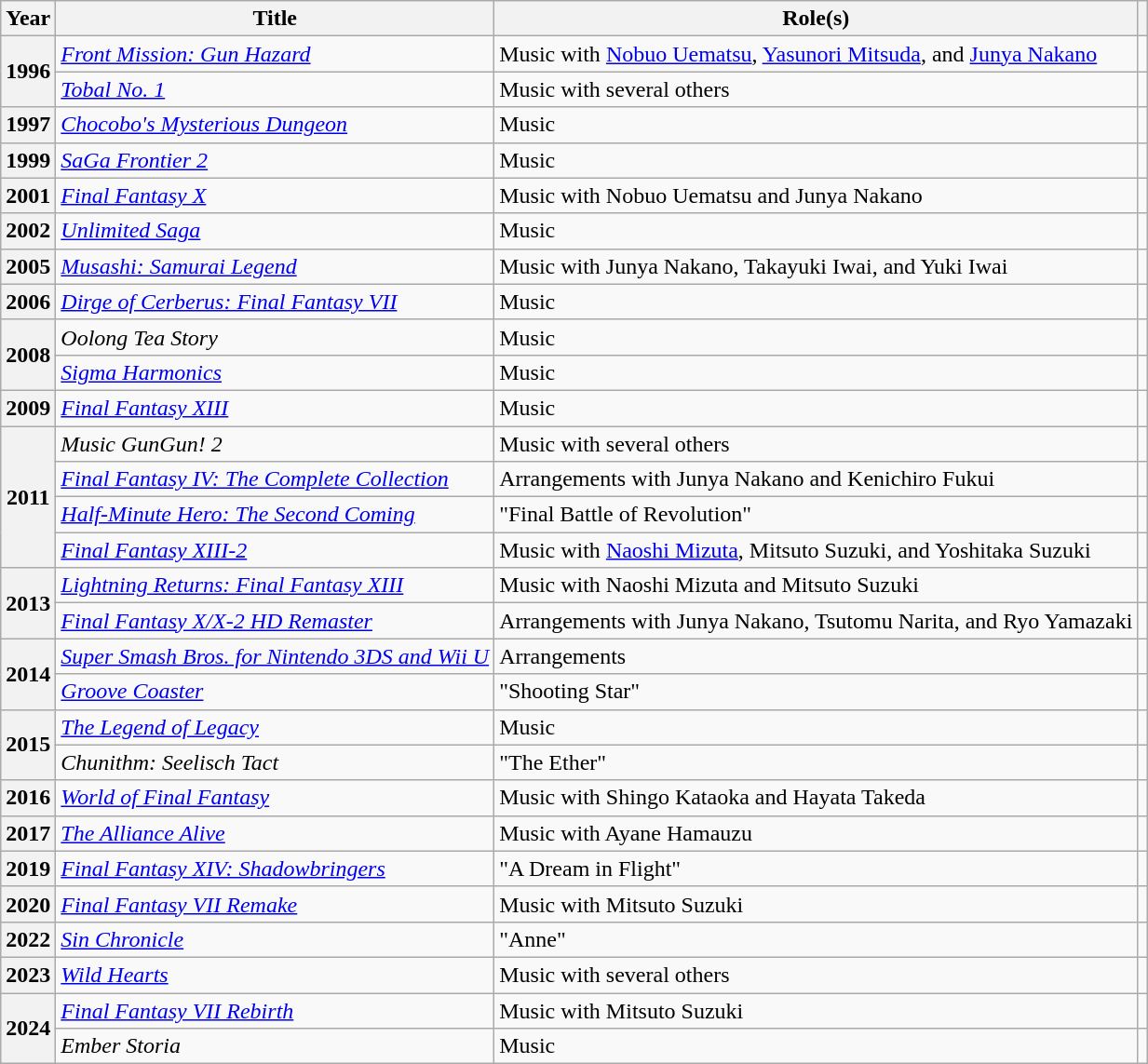<table class="wikitable plainrowheaders sortable" width="auto">
<tr>
<th scope="col">Year</th>
<th scope="col">Title</th>
<th scope="col">Role(s)</th>
<th scope="col" class="unsortable"></th>
</tr>
<tr>
<th scope=row rowspan="2">1996</th>
<td><em><a href='#'>Front Mission: Gun Hazard</a></em></td>
<td>Music with <a href='#'>Nobuo Uematsu</a>, <a href='#'>Yasunori Mitsuda</a>, and <a href='#'>Junya Nakano</a></td>
<td></td>
</tr>
<tr>
<td><em><a href='#'>Tobal No. 1</a></em></td>
<td>Music with several others</td>
<td></td>
</tr>
<tr>
<th scope=row>1997</th>
<td><em><a href='#'>Chocobo's Mysterious Dungeon</a></em></td>
<td>Music</td>
<td></td>
</tr>
<tr>
<th scope=row>1999</th>
<td><em><a href='#'>SaGa Frontier 2</a></em></td>
<td>Music</td>
<td></td>
</tr>
<tr>
<th Scope=row>2001</th>
<td><em><a href='#'>Final Fantasy X</a></em></td>
<td>Music with Nobuo Uematsu and Junya Nakano</td>
<td></td>
</tr>
<tr>
<th scope=row>2002</th>
<td><em><a href='#'>Unlimited Saga</a></em></td>
<td>Music</td>
<td></td>
</tr>
<tr>
<th scope=row>2005</th>
<td><em><a href='#'>Musashi: Samurai Legend</a></em></td>
<td>Music with Junya Nakano, Takayuki Iwai, and Yuki Iwai</td>
<td></td>
</tr>
<tr>
<th scope=row>2006</th>
<td><em><a href='#'>Dirge of Cerberus: Final Fantasy VII</a></em></td>
<td>Music</td>
<td></td>
</tr>
<tr>
<th scope=row rowspan="2">2008</th>
<td><em>Oolong Tea Story</em></td>
<td>Music</td>
<td></td>
</tr>
<tr>
<td><em><a href='#'>Sigma Harmonics</a></em></td>
<td>Music</td>
<td></td>
</tr>
<tr>
<th scope=row>2009</th>
<td><em><a href='#'>Final Fantasy XIII</a></em></td>
<td>Music</td>
<td></td>
</tr>
<tr>
<th scope=row rowspan="4">2011</th>
<td><em>Music GunGun! 2</em></td>
<td>Music with several others</td>
<td></td>
</tr>
<tr>
<td><em><a href='#'>Final Fantasy IV: The Complete Collection</a></em></td>
<td>Arrangements with Junya Nakano and Kenichiro Fukui</td>
<td></td>
</tr>
<tr>
<td><em><a href='#'>Half-Minute Hero: The Second Coming</a></em></td>
<td>"Final Battle of Revolution"</td>
<td></td>
</tr>
<tr>
<td><em><a href='#'>Final Fantasy XIII-2</a></em></td>
<td>Music with <a href='#'>Naoshi Mizuta</a>, Mitsuto Suzuki, and Yoshitaka Suzuki</td>
<td></td>
</tr>
<tr>
<th scope=row rowspan="2">2013</th>
<td><em><a href='#'>Lightning Returns: Final Fantasy XIII</a></em></td>
<td>Music with Naoshi Mizuta and Mitsuto Suzuki</td>
<td></td>
</tr>
<tr>
<td><em><a href='#'>Final Fantasy X/X-2 HD Remaster</a></em></td>
<td>Arrangements with Junya Nakano, Tsutomu Narita, and Ryo Yamazaki</td>
<td></td>
</tr>
<tr>
<th scope=row rowspan="2">2014</th>
<td><em><a href='#'>Super Smash Bros. for Nintendo 3DS and Wii U</a></em></td>
<td>Arrangements</td>
<td></td>
</tr>
<tr>
<td><em><a href='#'>Groove Coaster</a></em></td>
<td>"Shooting Star"</td>
<td></td>
</tr>
<tr>
<th scope=row rowspan="2">2015</th>
<td><em><a href='#'>The Legend of Legacy</a></em></td>
<td>Music</td>
<td></td>
</tr>
<tr>
<td><em>Chunithm: Seelisch Tact</em></td>
<td>"The Ether"</td>
<td></td>
</tr>
<tr>
<th scope=row rowspan="1">2016</th>
<td><em><a href='#'>World of Final Fantasy</a></em></td>
<td>Music with Shingo Kataoka and Hayata Takeda</td>
<td></td>
</tr>
<tr>
<th scope=row>2017</th>
<td><em><a href='#'>The Alliance Alive</a></em></td>
<td>Music with Ayane Hamauzu</td>
<td></td>
</tr>
<tr>
<th scope=row>2019</th>
<td><em><a href='#'>Final Fantasy XIV: Shadowbringers</a></em></td>
<td>"A Dream in Flight"</td>
<td></td>
</tr>
<tr>
<th scope=row>2020</th>
<td><em><a href='#'>Final Fantasy VII Remake</a></em></td>
<td>Music with Mitsuto Suzuki</td>
<td></td>
</tr>
<tr>
<th scope=row rowspan="1">2022</th>
<td><em><a href='#'>Sin Chronicle</a></em></td>
<td>"Anne"</td>
<td></td>
</tr>
<tr>
<th scope=row rowspan="1">2023</th>
<td><em><a href='#'>Wild Hearts</a></em></td>
<td>Music with several others</td>
<td></td>
</tr>
<tr>
<th scope=row rowspan="2">2024</th>
<td><em><a href='#'>Final Fantasy VII Rebirth</a></em></td>
<td>Music with Mitsuto Suzuki</td>
<td></td>
</tr>
<tr>
<td><em>Ember Storia</em></td>
<td>Music</td>
</tr>
</table>
